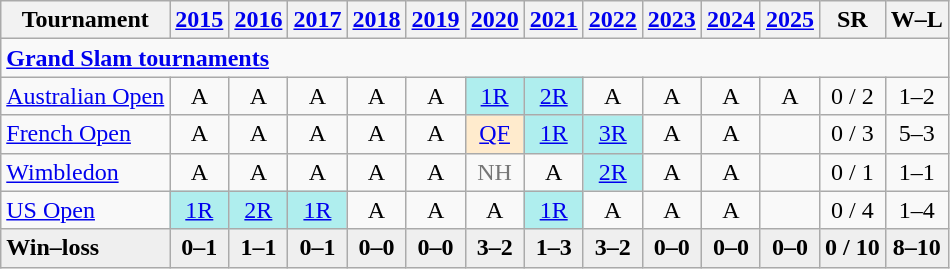<table class=wikitable style=text-align:center>
<tr>
<th>Tournament</th>
<th><a href='#'>2015</a></th>
<th><a href='#'>2016</a></th>
<th><a href='#'>2017</a></th>
<th><a href='#'>2018</a></th>
<th><a href='#'>2019</a></th>
<th><a href='#'>2020</a></th>
<th><a href='#'>2021</a></th>
<th><a href='#'>2022</a></th>
<th><a href='#'>2023</a></th>
<th><a href='#'>2024</a></th>
<th><a href='#'>2025</a></th>
<th>SR</th>
<th>W–L</th>
</tr>
<tr>
<td colspan="14" style="text-align:left"><strong><a href='#'>Grand Slam tournaments</a></strong></td>
</tr>
<tr>
<td style=text-align:left><a href='#'>Australian Open</a></td>
<td>A</td>
<td>A</td>
<td>A</td>
<td>A</td>
<td>A</td>
<td bgcolor=#afeeee><a href='#'>1R</a></td>
<td bgcolor=#afeeee><a href='#'>2R</a></td>
<td>A</td>
<td>A</td>
<td>A</td>
<td>A</td>
<td>0 / 2</td>
<td>1–2</td>
</tr>
<tr>
<td style=text-align:left><a href='#'>French Open</a></td>
<td>A</td>
<td>A</td>
<td>A</td>
<td>A</td>
<td>A</td>
<td bgcolor=ffebcd><a href='#'>QF</a></td>
<td bgcolor=afeeee><a href='#'>1R</a></td>
<td bgcolor=afeeee><a href='#'>3R</a></td>
<td>A</td>
<td>A</td>
<td></td>
<td>0 / 3</td>
<td>5–3</td>
</tr>
<tr>
<td style=text-align:left><a href='#'>Wimbledon</a></td>
<td>A</td>
<td>A</td>
<td>A</td>
<td>A</td>
<td>A</td>
<td style=color:#767676>NH</td>
<td>A</td>
<td bgcolor=afeeee><a href='#'>2R</a></td>
<td>A</td>
<td>A</td>
<td></td>
<td>0 / 1</td>
<td>1–1</td>
</tr>
<tr>
<td style=text-align:left><a href='#'>US Open</a></td>
<td bgcolor=#afeeee><a href='#'>1R</a></td>
<td bgcolor=#afeeee><a href='#'>2R</a></td>
<td bgcolor=#afeeee><a href='#'>1R</a></td>
<td>A</td>
<td>A</td>
<td>A</td>
<td bgcolor=#afeeee><a href='#'>1R</a></td>
<td>A</td>
<td>A</td>
<td>A</td>
<td></td>
<td>0 / 4</td>
<td>1–4</td>
</tr>
<tr style=background:#efefef;font-weight:bold>
<td style="text-align:left">Win–loss</td>
<td>0–1</td>
<td>1–1</td>
<td>0–1</td>
<td>0–0</td>
<td>0–0</td>
<td>3–2</td>
<td>1–3</td>
<td>3–2</td>
<td>0–0</td>
<td>0–0</td>
<td>0–0</td>
<td>0 / 10</td>
<td>8–10</td>
</tr>
</table>
